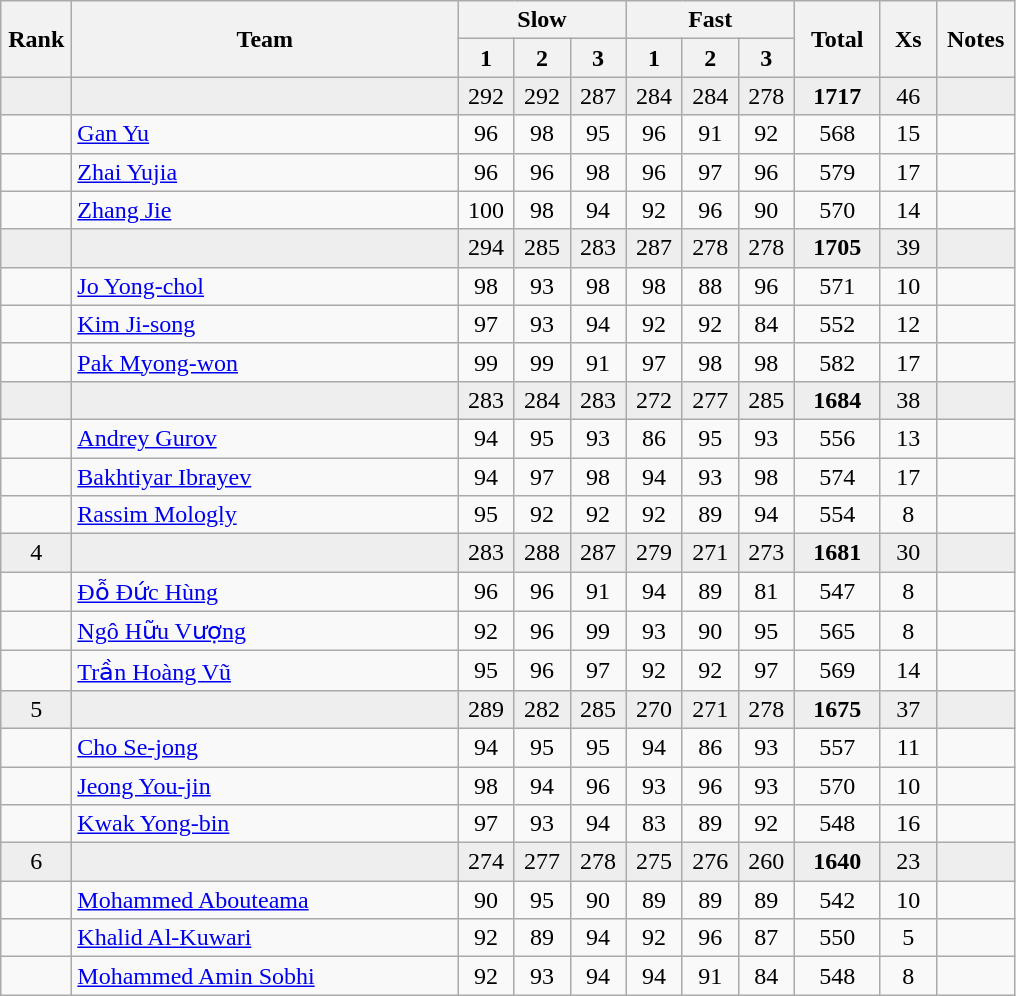<table class="wikitable" style="text-align:center">
<tr>
<th rowspan=2 width=40>Rank</th>
<th rowspan=2 width=250>Team</th>
<th colspan=3>Slow</th>
<th colspan=3>Fast</th>
<th rowspan=2 width=50>Total</th>
<th rowspan=2 width=30>Xs</th>
<th rowspan=2 width=45>Notes</th>
</tr>
<tr>
<th width=30>1</th>
<th width=30>2</th>
<th width=30>3</th>
<th width=30>1</th>
<th width=30>2</th>
<th width=30>3</th>
</tr>
<tr bgcolor=eeeeee>
<td></td>
<td align=left></td>
<td>292</td>
<td>292</td>
<td>287</td>
<td>284</td>
<td>284</td>
<td>278</td>
<td><strong>1717</strong></td>
<td>46</td>
<td></td>
</tr>
<tr>
<td></td>
<td align=left><a href='#'>Gan Yu</a></td>
<td>96</td>
<td>98</td>
<td>95</td>
<td>96</td>
<td>91</td>
<td>92</td>
<td>568</td>
<td>15</td>
<td></td>
</tr>
<tr>
<td></td>
<td align=left><a href='#'>Zhai Yujia</a></td>
<td>96</td>
<td>96</td>
<td>98</td>
<td>96</td>
<td>97</td>
<td>96</td>
<td>579</td>
<td>17</td>
<td></td>
</tr>
<tr>
<td></td>
<td align=left><a href='#'>Zhang Jie</a></td>
<td>100</td>
<td>98</td>
<td>94</td>
<td>92</td>
<td>96</td>
<td>90</td>
<td>570</td>
<td>14</td>
<td></td>
</tr>
<tr bgcolor=eeeeee>
<td></td>
<td align=left></td>
<td>294</td>
<td>285</td>
<td>283</td>
<td>287</td>
<td>278</td>
<td>278</td>
<td><strong>1705</strong></td>
<td>39</td>
<td></td>
</tr>
<tr>
<td></td>
<td align=left><a href='#'>Jo Yong-chol</a></td>
<td>98</td>
<td>93</td>
<td>98</td>
<td>98</td>
<td>88</td>
<td>96</td>
<td>571</td>
<td>10</td>
<td></td>
</tr>
<tr>
<td></td>
<td align=left><a href='#'>Kim Ji-song</a></td>
<td>97</td>
<td>93</td>
<td>94</td>
<td>92</td>
<td>92</td>
<td>84</td>
<td>552</td>
<td>12</td>
<td></td>
</tr>
<tr>
<td></td>
<td align=left><a href='#'>Pak Myong-won</a></td>
<td>99</td>
<td>99</td>
<td>91</td>
<td>97</td>
<td>98</td>
<td>98</td>
<td>582</td>
<td>17</td>
<td></td>
</tr>
<tr bgcolor=eeeeee>
<td></td>
<td align=left></td>
<td>283</td>
<td>284</td>
<td>283</td>
<td>272</td>
<td>277</td>
<td>285</td>
<td><strong>1684</strong></td>
<td>38</td>
<td></td>
</tr>
<tr>
<td></td>
<td align=left><a href='#'>Andrey Gurov</a></td>
<td>94</td>
<td>95</td>
<td>93</td>
<td>86</td>
<td>95</td>
<td>93</td>
<td>556</td>
<td>13</td>
<td></td>
</tr>
<tr>
<td></td>
<td align=left><a href='#'>Bakhtiyar Ibrayev</a></td>
<td>94</td>
<td>97</td>
<td>98</td>
<td>94</td>
<td>93</td>
<td>98</td>
<td>574</td>
<td>17</td>
<td></td>
</tr>
<tr>
<td></td>
<td align=left><a href='#'>Rassim Mologly</a></td>
<td>95</td>
<td>92</td>
<td>92</td>
<td>92</td>
<td>89</td>
<td>94</td>
<td>554</td>
<td>8</td>
<td></td>
</tr>
<tr bgcolor=eeeeee>
<td>4</td>
<td align=left></td>
<td>283</td>
<td>288</td>
<td>287</td>
<td>279</td>
<td>271</td>
<td>273</td>
<td><strong>1681</strong></td>
<td>30</td>
<td></td>
</tr>
<tr>
<td></td>
<td align=left><a href='#'>Đỗ Đức Hùng</a></td>
<td>96</td>
<td>96</td>
<td>91</td>
<td>94</td>
<td>89</td>
<td>81</td>
<td>547</td>
<td>8</td>
<td></td>
</tr>
<tr>
<td></td>
<td align=left><a href='#'>Ngô Hữu Vượng</a></td>
<td>92</td>
<td>96</td>
<td>99</td>
<td>93</td>
<td>90</td>
<td>95</td>
<td>565</td>
<td>8</td>
<td></td>
</tr>
<tr>
<td></td>
<td align=left><a href='#'>Trần Hoàng Vũ</a></td>
<td>95</td>
<td>96</td>
<td>97</td>
<td>92</td>
<td>92</td>
<td>97</td>
<td>569</td>
<td>14</td>
<td></td>
</tr>
<tr bgcolor=eeeeee>
<td>5</td>
<td align=left></td>
<td>289</td>
<td>282</td>
<td>285</td>
<td>270</td>
<td>271</td>
<td>278</td>
<td><strong>1675</strong></td>
<td>37</td>
<td></td>
</tr>
<tr>
<td></td>
<td align=left><a href='#'>Cho Se-jong</a></td>
<td>94</td>
<td>95</td>
<td>95</td>
<td>94</td>
<td>86</td>
<td>93</td>
<td>557</td>
<td>11</td>
<td></td>
</tr>
<tr>
<td></td>
<td align=left><a href='#'>Jeong You-jin</a></td>
<td>98</td>
<td>94</td>
<td>96</td>
<td>93</td>
<td>96</td>
<td>93</td>
<td>570</td>
<td>10</td>
<td></td>
</tr>
<tr>
<td></td>
<td align=left><a href='#'>Kwak Yong-bin</a></td>
<td>97</td>
<td>93</td>
<td>94</td>
<td>83</td>
<td>89</td>
<td>92</td>
<td>548</td>
<td>16</td>
<td></td>
</tr>
<tr bgcolor=eeeeee>
<td>6</td>
<td align=left></td>
<td>274</td>
<td>277</td>
<td>278</td>
<td>275</td>
<td>276</td>
<td>260</td>
<td><strong>1640</strong></td>
<td>23</td>
<td></td>
</tr>
<tr>
<td></td>
<td align=left><a href='#'>Mohammed Abouteama</a></td>
<td>90</td>
<td>95</td>
<td>90</td>
<td>89</td>
<td>89</td>
<td>89</td>
<td>542</td>
<td>10</td>
<td></td>
</tr>
<tr>
<td></td>
<td align=left><a href='#'>Khalid Al-Kuwari</a></td>
<td>92</td>
<td>89</td>
<td>94</td>
<td>92</td>
<td>96</td>
<td>87</td>
<td>550</td>
<td>5</td>
<td></td>
</tr>
<tr>
<td></td>
<td align=left><a href='#'>Mohammed Amin Sobhi</a></td>
<td>92</td>
<td>93</td>
<td>94</td>
<td>94</td>
<td>91</td>
<td>84</td>
<td>548</td>
<td>8</td>
<td></td>
</tr>
</table>
